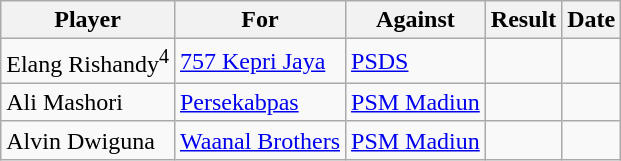<table class="wikitable">
<tr>
<th>Player</th>
<th>For</th>
<th>Against</th>
<th style="text-align:center">Result</th>
<th>Date</th>
</tr>
<tr>
<td> Elang Rishandy<sup>4</sup></td>
<td><a href='#'>757 Kepri Jaya</a></td>
<td><a href='#'>PSDS</a></td>
<td align="center"></td>
<td></td>
</tr>
<tr>
<td> Ali Mashori</td>
<td><a href='#'>Persekabpas</a></td>
<td><a href='#'>PSM Madiun</a></td>
<td align="center"></td>
<td></td>
</tr>
<tr>
<td> Alvin Dwiguna</td>
<td><a href='#'>Waanal Brothers</a></td>
<td><a href='#'>PSM Madiun</a></td>
<td align="center"></td>
<td></td>
</tr>
</table>
